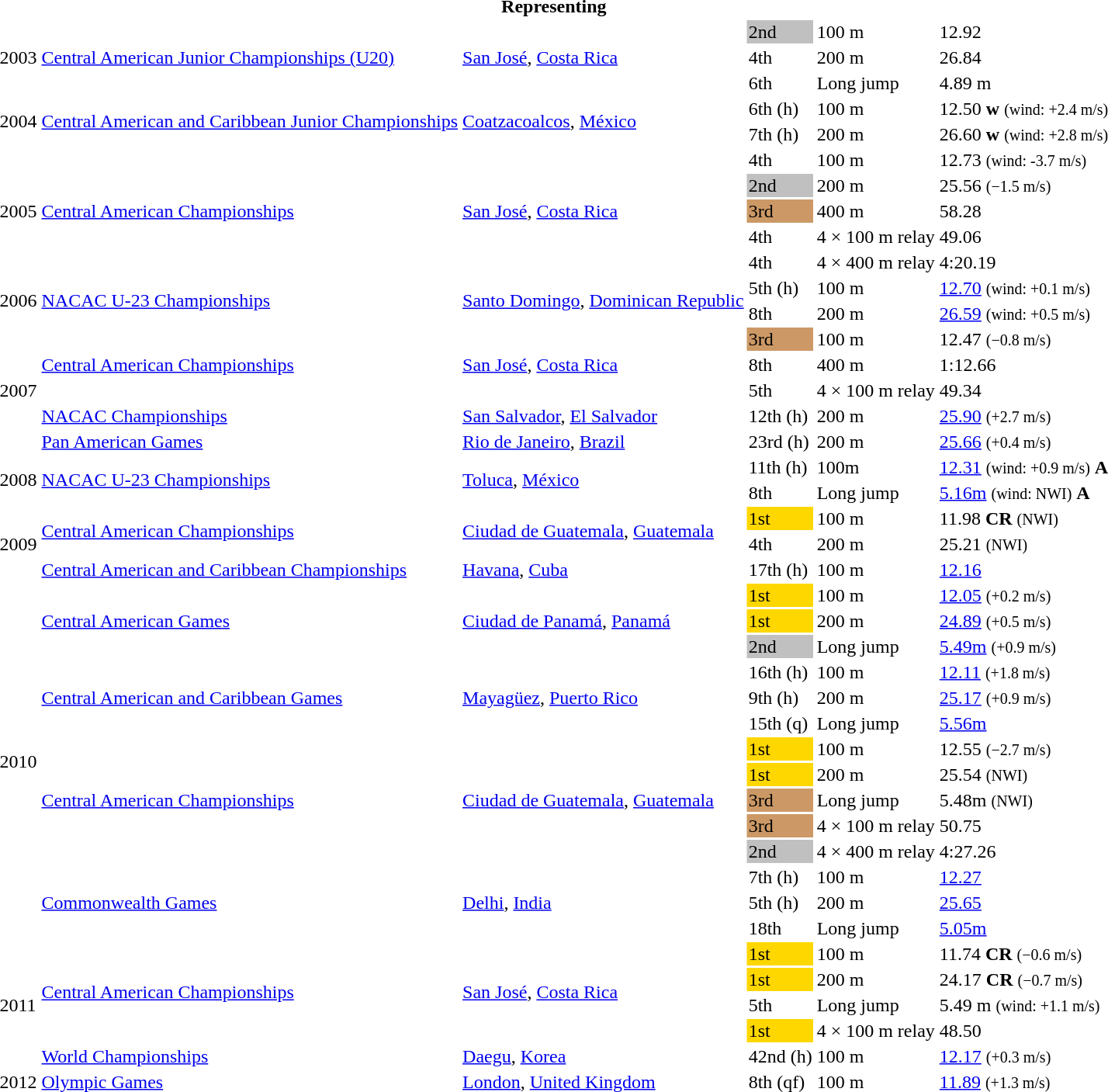<table>
<tr>
<th colspan="6">Representing </th>
</tr>
<tr>
<td rowspan=3>2003</td>
<td rowspan=3><a href='#'>Central American Junior Championships (U20)</a></td>
<td rowspan=3><a href='#'>San José</a>, <a href='#'>Costa Rica</a></td>
<td bgcolor=silver>2nd</td>
<td>100 m</td>
<td>12.92</td>
</tr>
<tr>
<td>4th</td>
<td>200 m</td>
<td>26.84</td>
</tr>
<tr>
<td>6th</td>
<td>Long jump</td>
<td>4.89 m</td>
</tr>
<tr>
<td rowspan=2>2004</td>
<td rowspan=2><a href='#'>Central American and Caribbean Junior Championships</a></td>
<td rowspan=2><a href='#'>Coatzacoalcos</a>, <a href='#'>México</a></td>
<td>6th (h)</td>
<td>100 m</td>
<td>12.50 <strong>w</strong> <small>(wind: +2.4 m/s)</small></td>
</tr>
<tr>
<td>7th (h)</td>
<td>200 m</td>
<td>26.60 <strong>w</strong> <small>(wind: +2.8 m/s)</small></td>
</tr>
<tr>
<td rowspan = "5">2005</td>
<td rowspan = "5"><a href='#'>Central American Championships</a></td>
<td rowspan = "5"><a href='#'>San José</a>, <a href='#'>Costa Rica</a></td>
<td>4th</td>
<td>100 m</td>
<td>12.73 <small>(wind: -3.7 m/s)</small></td>
</tr>
<tr>
<td bgcolor=silver>2nd</td>
<td>200 m</td>
<td>25.56 <small>(−1.5 m/s)</small></td>
</tr>
<tr>
<td bgcolor=cc9966>3rd</td>
<td>400 m</td>
<td>58.28</td>
</tr>
<tr>
<td>4th</td>
<td>4 × 100 m relay</td>
<td>49.06</td>
</tr>
<tr>
<td>4th</td>
<td>4 × 400 m relay</td>
<td>4:20.19</td>
</tr>
<tr>
<td rowspan=2>2006</td>
<td rowspan=2><a href='#'>NACAC U-23 Championships</a></td>
<td rowspan=2><a href='#'>Santo Domingo</a>, <a href='#'>Dominican Republic</a></td>
<td>5th (h)</td>
<td>100 m</td>
<td><a href='#'>12.70</a> <small>(wind: +0.1 m/s)</small></td>
</tr>
<tr>
<td>8th</td>
<td>200 m</td>
<td><a href='#'>26.59</a> <small>(wind: +0.5 m/s)</small></td>
</tr>
<tr>
<td rowspan = "5">2007</td>
<td rowspan=3><a href='#'>Central American Championships</a></td>
<td rowspan=3><a href='#'>San José</a>, <a href='#'>Costa Rica</a></td>
<td bgcolor=cc9966>3rd</td>
<td>100 m</td>
<td>12.47 <small>(−0.8 m/s)</small></td>
</tr>
<tr>
<td>8th</td>
<td>400 m</td>
<td>1:12.66</td>
</tr>
<tr>
<td>5th</td>
<td>4 × 100 m relay</td>
<td>49.34</td>
</tr>
<tr>
<td><a href='#'>NACAC Championships</a></td>
<td><a href='#'>San Salvador</a>, <a href='#'>El Salvador</a></td>
<td>12th (h)</td>
<td>200 m</td>
<td><a href='#'>25.90</a> <small>(+2.7 m/s)</small></td>
</tr>
<tr>
<td><a href='#'>Pan American Games</a></td>
<td><a href='#'>Rio de Janeiro</a>, <a href='#'>Brazil</a></td>
<td>23rd (h)</td>
<td>200 m</td>
<td><a href='#'>25.66</a> <small>(+0.4 m/s)</small></td>
</tr>
<tr>
<td rowspan=2>2008</td>
<td rowspan=2><a href='#'>NACAC U-23 Championships</a></td>
<td rowspan=2><a href='#'>Toluca</a>, <a href='#'>México</a></td>
<td>11th (h)</td>
<td>100m</td>
<td><a href='#'>12.31</a> <small>(wind: +0.9 m/s)</small> <strong>A</strong></td>
</tr>
<tr>
<td>8th</td>
<td>Long jump</td>
<td><a href='#'>5.16m</a> <small>(wind: NWI)</small> <strong>A</strong></td>
</tr>
<tr>
<td rowspan = "3">2009</td>
<td rowspan=2><a href='#'>Central American Championships</a></td>
<td rowspan=2><a href='#'>Ciudad de Guatemala</a>, <a href='#'>Guatemala</a></td>
<td bgcolor=gold>1st</td>
<td>100 m</td>
<td>11.98 <strong>CR</strong> <small>(NWI)</small></td>
</tr>
<tr>
<td>4th</td>
<td>200 m</td>
<td>25.21 <small>(NWI)</small></td>
</tr>
<tr>
<td><a href='#'>Central American and Caribbean Championships</a></td>
<td><a href='#'>Havana</a>, <a href='#'>Cuba</a></td>
<td>17th (h)</td>
<td>100 m</td>
<td><a href='#'>12.16</a></td>
</tr>
<tr>
<td rowspan = "14">2010</td>
<td rowspan = "3"><a href='#'>Central American Games</a></td>
<td rowspan = "3"><a href='#'>Ciudad de Panamá</a>, <a href='#'>Panamá</a></td>
<td bgcolor=gold>1st</td>
<td>100 m</td>
<td><a href='#'>12.05</a> <small>(+0.2 m/s)</small></td>
</tr>
<tr>
<td bgcolor=gold>1st</td>
<td>200 m</td>
<td><a href='#'>24.89</a> <small>(+0.5 m/s)</small></td>
</tr>
<tr>
<td bgcolor=silver>2nd</td>
<td>Long jump</td>
<td><a href='#'>5.49m</a> <small>(+0.9 m/s)</small></td>
</tr>
<tr>
<td rowspan = "3"><a href='#'>Central American and Caribbean Games</a></td>
<td rowspan = "3"><a href='#'>Mayagüez</a>, <a href='#'>Puerto Rico</a></td>
<td>16th (h)</td>
<td>100 m</td>
<td><a href='#'>12.11</a> <small>(+1.8 m/s)</small></td>
</tr>
<tr>
<td>9th (h)</td>
<td>200 m</td>
<td><a href='#'>25.17</a> <small>(+0.9 m/s)</small></td>
</tr>
<tr>
<td>15th (q)</td>
<td>Long jump</td>
<td><a href='#'>5.56m</a></td>
</tr>
<tr>
<td rowspan = "5"><a href='#'>Central American Championships</a></td>
<td rowspan = "5"><a href='#'>Ciudad de Guatemala</a>, <a href='#'>Guatemala</a></td>
<td bgcolor=gold>1st</td>
<td>100 m</td>
<td>12.55 <small>(−2.7 m/s)</small></td>
</tr>
<tr>
<td bgcolor=gold>1st</td>
<td>200 m</td>
<td>25.54 <small>(NWI)</small></td>
</tr>
<tr>
<td bgcolor=cc9966>3rd</td>
<td>Long jump</td>
<td>5.48m <small>(NWI)</small></td>
</tr>
<tr>
<td bgcolor=cc9966>3rd</td>
<td>4 × 100 m relay</td>
<td>50.75</td>
</tr>
<tr>
<td bgcolor=silver>2nd</td>
<td>4 × 400 m relay</td>
<td>4:27.26</td>
</tr>
<tr>
<td rowspan = "3"><a href='#'>Commonwealth Games</a></td>
<td rowspan = "3"><a href='#'>Delhi</a>, <a href='#'>India</a></td>
<td>7th (h)</td>
<td>100 m</td>
<td><a href='#'>12.27</a></td>
</tr>
<tr>
<td>5th (h)</td>
<td>200 m</td>
<td><a href='#'>25.65</a></td>
</tr>
<tr>
<td>18th</td>
<td>Long jump</td>
<td><a href='#'>5.05m</a></td>
</tr>
<tr>
<td rowspan = "5">2011</td>
<td rowspan = "4"><a href='#'>Central American Championships</a></td>
<td rowspan = "4"><a href='#'>San José</a>, <a href='#'>Costa Rica</a></td>
<td bgcolor=gold>1st</td>
<td>100 m</td>
<td>11.74 <strong>CR</strong> <small>(−0.6 m/s)</small></td>
</tr>
<tr>
<td bgcolor=gold>1st</td>
<td>200 m</td>
<td>24.17 <strong>CR</strong> <small>(−0.7 m/s)</small></td>
</tr>
<tr>
<td>5th</td>
<td>Long jump</td>
<td>5.49 m <small>(wind: +1.1 m/s)</small></td>
</tr>
<tr>
<td bgcolor=gold>1st</td>
<td>4 × 100 m relay</td>
<td>48.50</td>
</tr>
<tr>
<td><a href='#'>World Championships</a></td>
<td><a href='#'>Daegu</a>, <a href='#'>Korea</a></td>
<td>42nd (h)</td>
<td>100 m</td>
<td><a href='#'>12.17</a> <small>(+0.3 m/s)</small></td>
</tr>
<tr>
<td>2012</td>
<td><a href='#'>Olympic Games</a></td>
<td><a href='#'>London</a>, <a href='#'>United Kingdom</a></td>
<td>8th (qf)</td>
<td>100 m</td>
<td><a href='#'>11.89</a> <small>(+1.3 m/s)</small></td>
</tr>
</table>
